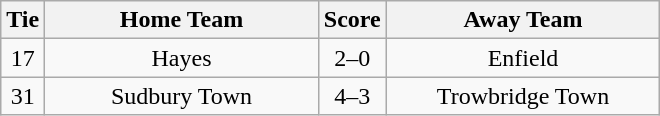<table class="wikitable" style="text-align:center;">
<tr>
<th width=20>Tie</th>
<th width=175>Home Team</th>
<th width=20>Score</th>
<th width=175>Away Team</th>
</tr>
<tr>
<td>17</td>
<td>Hayes</td>
<td>2–0</td>
<td>Enfield</td>
</tr>
<tr>
<td>31</td>
<td>Sudbury Town</td>
<td>4–3</td>
<td>Trowbridge Town</td>
</tr>
</table>
